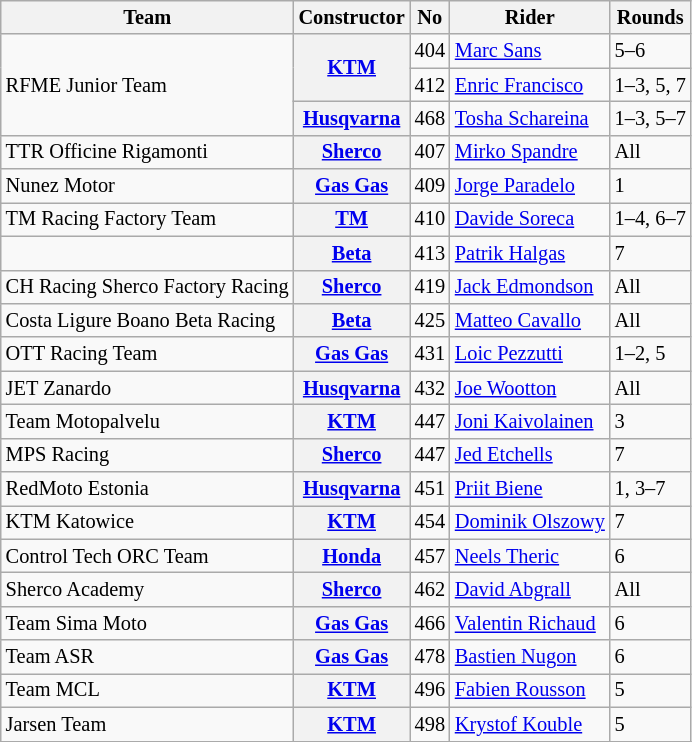<table class="wikitable" style="font-size: 85%;">
<tr>
<th>Team</th>
<th>Constructor</th>
<th>No</th>
<th>Rider</th>
<th>Rounds</th>
</tr>
<tr>
<td rowspan=3>RFME Junior Team</td>
<th rowspan=2><a href='#'>KTM</a></th>
<td align="right">404</td>
<td> <a href='#'>Marc Sans</a></td>
<td>5–6</td>
</tr>
<tr>
<td align="right">412</td>
<td> <a href='#'>Enric Francisco</a></td>
<td>1–3, 5, 7</td>
</tr>
<tr>
<th><a href='#'>Husqvarna</a></th>
<td align="right">468</td>
<td> <a href='#'>Tosha Schareina</a></td>
<td>1–3, 5–7</td>
</tr>
<tr>
<td>TTR Officine Rigamonti</td>
<th><a href='#'>Sherco</a></th>
<td align="right">407</td>
<td> <a href='#'>Mirko Spandre</a></td>
<td>All</td>
</tr>
<tr>
<td>Nunez Motor</td>
<th><a href='#'>Gas Gas</a></th>
<td align="right">409</td>
<td> <a href='#'>Jorge Paradelo</a></td>
<td>1</td>
</tr>
<tr>
<td>TM Racing Factory Team</td>
<th><a href='#'>TM</a></th>
<td align="right">410</td>
<td> <a href='#'>Davide Soreca</a></td>
<td>1–4, 6–7</td>
</tr>
<tr>
<td></td>
<th><a href='#'>Beta</a></th>
<td align="right">413</td>
<td> <a href='#'>Patrik Halgas</a></td>
<td>7</td>
</tr>
<tr>
<td>CH Racing Sherco Factory Racing</td>
<th><a href='#'>Sherco</a></th>
<td align="right">419</td>
<td> <a href='#'>Jack Edmondson</a></td>
<td>All</td>
</tr>
<tr>
<td>Costa Ligure Boano Beta Racing</td>
<th><a href='#'>Beta</a></th>
<td align="right">425</td>
<td> <a href='#'>Matteo Cavallo</a></td>
<td>All</td>
</tr>
<tr>
<td>OTT Racing Team</td>
<th><a href='#'>Gas Gas</a></th>
<td align="right">431</td>
<td> <a href='#'>Loic Pezzutti</a></td>
<td>1–2, 5</td>
</tr>
<tr>
<td>JET Zanardo</td>
<th><a href='#'>Husqvarna</a></th>
<td align="right">432</td>
<td> <a href='#'>Joe Wootton</a></td>
<td>All</td>
</tr>
<tr>
<td>Team Motopalvelu</td>
<th><a href='#'>KTM</a></th>
<td align="right">447</td>
<td> <a href='#'>Joni Kaivolainen</a></td>
<td>3</td>
</tr>
<tr>
<td>MPS Racing</td>
<th><a href='#'>Sherco</a></th>
<td align="right">447</td>
<td> <a href='#'>Jed Etchells</a></td>
<td>7</td>
</tr>
<tr>
<td>RedMoto Estonia</td>
<th><a href='#'>Husqvarna</a></th>
<td align="right">451</td>
<td> <a href='#'>Priit Biene</a></td>
<td>1, 3–7</td>
</tr>
<tr>
<td>KTM Katowice</td>
<th><a href='#'>KTM</a></th>
<td align="right">454</td>
<td> <a href='#'>Dominik Olszowy</a></td>
<td>7</td>
</tr>
<tr>
<td>Control Tech ORC Team</td>
<th><a href='#'>Honda</a></th>
<td align="right">457</td>
<td> <a href='#'>Neels Theric</a></td>
<td>6</td>
</tr>
<tr>
<td>Sherco Academy</td>
<th><a href='#'>Sherco</a></th>
<td align="right">462</td>
<td> <a href='#'>David Abgrall</a></td>
<td>All</td>
</tr>
<tr>
<td>Team Sima Moto</td>
<th><a href='#'>Gas Gas</a></th>
<td align="right">466</td>
<td> <a href='#'>Valentin Richaud</a></td>
<td>6</td>
</tr>
<tr>
<td>Team ASR</td>
<th><a href='#'>Gas Gas</a></th>
<td align="right">478</td>
<td> <a href='#'>Bastien Nugon</a></td>
<td>6</td>
</tr>
<tr>
<td>Team MCL</td>
<th><a href='#'>KTM</a></th>
<td align="right">496</td>
<td> <a href='#'>Fabien Rousson</a></td>
<td>5</td>
</tr>
<tr>
<td>Jarsen Team</td>
<th><a href='#'>KTM</a></th>
<td align="right">498</td>
<td> <a href='#'>Krystof Kouble</a></td>
<td>5</td>
</tr>
<tr>
</tr>
</table>
